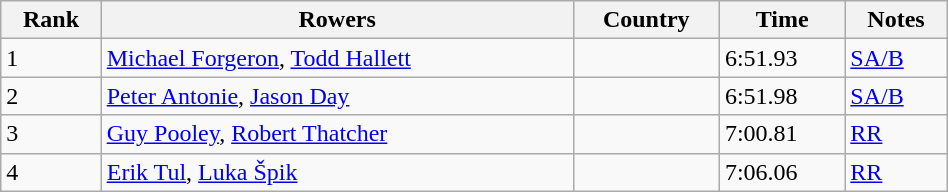<table class="wikitable" width=50%>
<tr>
<th>Rank</th>
<th>Rowers</th>
<th>Country</th>
<th>Time</th>
<th>Notes</th>
</tr>
<tr>
<td>1</td>
<td><a href='#'>Michael Forgeron</a>, <a href='#'>Todd Hallett</a></td>
<td></td>
<td>6:51.93</td>
<td><a href='#'>SA/B</a></td>
</tr>
<tr>
<td>2</td>
<td><a href='#'>Peter Antonie</a>, <a href='#'>Jason Day</a></td>
<td></td>
<td>6:51.98</td>
<td><a href='#'>SA/B</a></td>
</tr>
<tr>
<td>3</td>
<td><a href='#'>Guy Pooley</a>, <a href='#'>Robert Thatcher</a></td>
<td></td>
<td>7:00.81</td>
<td><a href='#'>RR</a></td>
</tr>
<tr>
<td>4</td>
<td><a href='#'>Erik Tul</a>, <a href='#'>Luka Špik</a></td>
<td></td>
<td>7:06.06</td>
<td><a href='#'>RR</a></td>
</tr>
</table>
